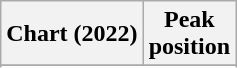<table class="wikitable sortable plainrowheaders" style="text-align:center">
<tr>
<th scope="col">Chart (2022)</th>
<th scope="col">Peak<br>position</th>
</tr>
<tr>
</tr>
<tr>
</tr>
<tr>
</tr>
<tr>
</tr>
<tr>
</tr>
<tr>
</tr>
</table>
